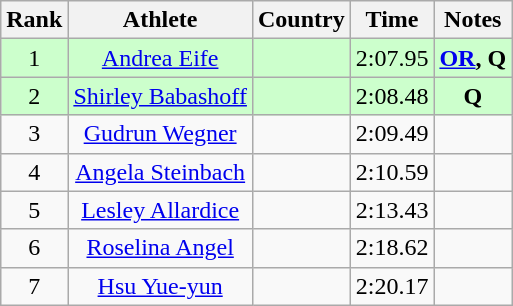<table class="wikitable sortable" style="text-align:center">
<tr>
<th>Rank</th>
<th>Athlete</th>
<th>Country</th>
<th>Time</th>
<th>Notes</th>
</tr>
<tr bgcolor=ccffcc>
<td>1</td>
<td><a href='#'>Andrea Eife</a></td>
<td align=left></td>
<td>2:07.95</td>
<td><strong><a href='#'>OR</a>, Q</strong></td>
</tr>
<tr bgcolor=ccffcc>
<td>2</td>
<td><a href='#'>Shirley Babashoff</a></td>
<td align=left></td>
<td>2:08.48</td>
<td><strong> Q </strong></td>
</tr>
<tr>
<td>3</td>
<td><a href='#'>Gudrun Wegner</a></td>
<td align=left></td>
<td>2:09.49</td>
<td><strong> </strong></td>
</tr>
<tr>
<td>4</td>
<td><a href='#'>Angela Steinbach</a></td>
<td align=left></td>
<td>2:10.59</td>
<td><strong> </strong></td>
</tr>
<tr>
<td>5</td>
<td><a href='#'>Lesley Allardice</a></td>
<td align=left></td>
<td>2:13.43</td>
<td><strong> </strong></td>
</tr>
<tr>
<td>6</td>
<td><a href='#'>Roselina Angel</a></td>
<td align=left></td>
<td>2:18.62</td>
<td><strong> </strong></td>
</tr>
<tr>
<td>7</td>
<td><a href='#'>Hsu Yue-yun</a></td>
<td align=left></td>
<td>2:20.17</td>
<td><strong> </strong></td>
</tr>
</table>
